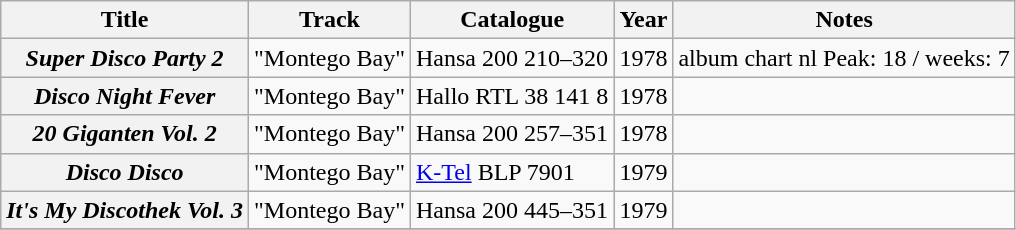<table class="wikitable plainrowheaders sortable">
<tr>
<th scope="col" class="unsortable">Title</th>
<th scope="col">Track</th>
<th scope="col">Catalogue</th>
<th scope="col">Year</th>
<th scope="col" class="unsortable">Notes</th>
</tr>
<tr>
<th scope="row"><em>Super Disco Party 2</em></th>
<td>"Montego Bay"</td>
<td>Hansa 200 210–320</td>
<td>1978</td>
<td>album chart nl Peak: 18 / weeks: 7</td>
</tr>
<tr>
<th scope="row"><em>Disco Night Fever</em></th>
<td>"Montego Bay"</td>
<td>Hallo RTL 38 141 8</td>
<td>1978</td>
<td></td>
</tr>
<tr>
<th scope="row"><em>20 Giganten Vol. 2</em></th>
<td>"Montego Bay"</td>
<td>Hansa 200 257–351</td>
<td>1978</td>
<td></td>
</tr>
<tr>
<th scope="row"><em>Disco Disco</em></th>
<td>"Montego Bay"</td>
<td><a href='#'>K-Tel</a> BLP 7901</td>
<td>1979</td>
<td></td>
</tr>
<tr>
<th scope="row"><em>It's My Discothek Vol. 3</em></th>
<td>"Montego Bay"</td>
<td>Hansa 200 445–351</td>
<td>1979</td>
<td></td>
</tr>
<tr>
</tr>
</table>
